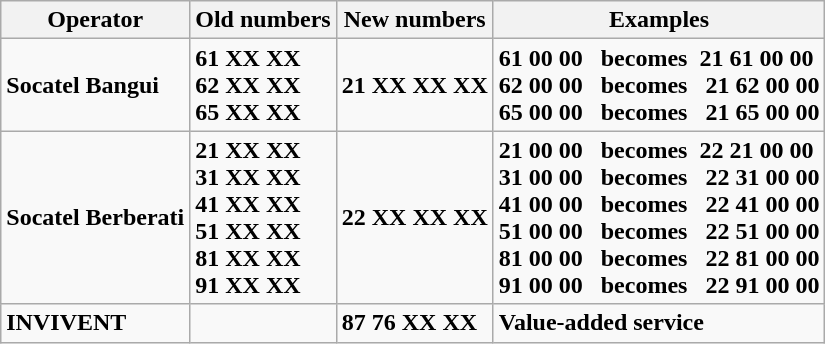<table class="wikitable" border=1 !colspan="3">
<tr>
<th>Operator</th>
<th>Old numbers</th>
<th>New numbers</th>
<th>Examples</th>
</tr>
<tr>
<td><strong>Socatel Bangui</strong></td>
<td><strong>61 XX XX</strong><br><strong>62 XX XX</strong><br><strong>65 XX XX</strong></td>
<td><strong>21 XX XX XX</strong></td>
<td><strong>61 00 00   becomes  21 61 00 00</strong><br><strong>62 00 00   becomes   21 62 00 00</strong><br><strong>65 00 00   becomes   21 65 00 00</strong></td>
</tr>
<tr>
<td><strong>Socatel Berberati</strong></td>
<td><strong>21 XX XX</strong><br><strong>31 XX XX</strong><br><strong>41 XX XX</strong><br><strong>51 XX XX</strong><br><strong>81 XX XX</strong><br><strong>91 XX XX</strong></td>
<td><strong>22 XX XX XX</strong></td>
<td><strong>21 00 00   becomes  22 21 00 00</strong><br><strong>31 00 00   becomes   22 31 00 00</strong><br><strong>41 00 00   becomes   22 41 00 00</strong><br><strong>51 00 00   becomes   22 51 00 00</strong><br><strong>81 00 00   becomes   22 81 00 00</strong><br><strong>91 00 00   becomes   22 91 00 00</strong></td>
</tr>
<tr>
<td><strong>INVIVENT</strong></td>
<td></td>
<td><strong>87 76 XX XX</strong></td>
<td><strong>Value-added service</strong></td>
</tr>
</table>
